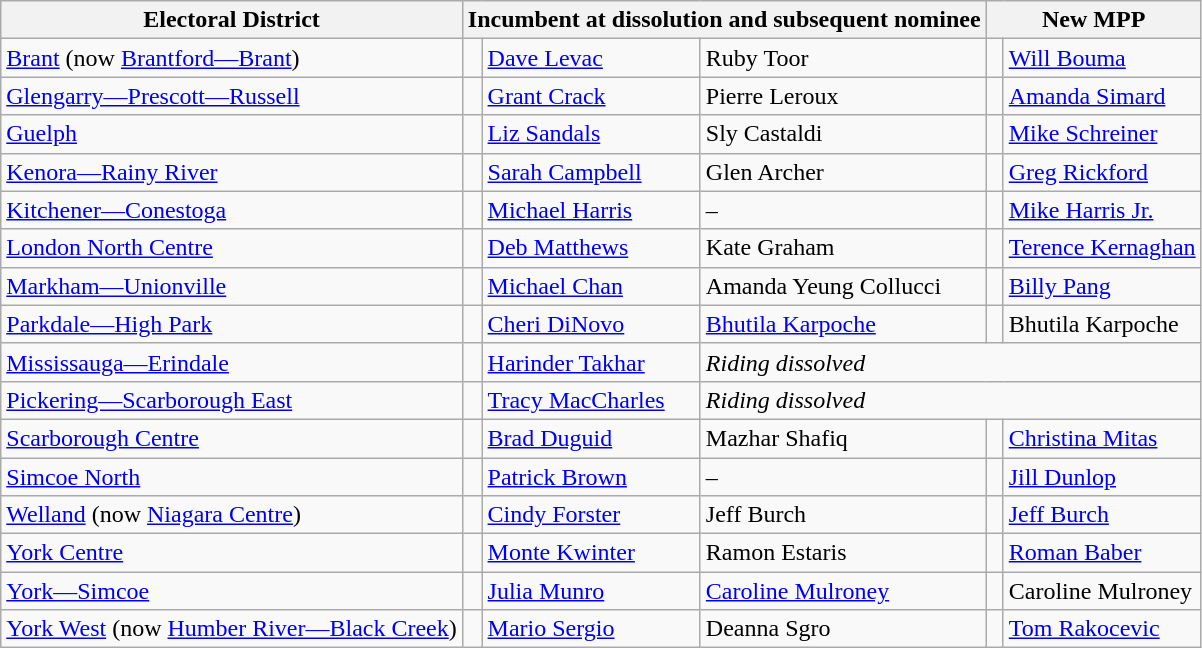<table class="wikitable">
<tr>
<th>Electoral District</th>
<th colspan="3">Incumbent at dissolution and subsequent nominee</th>
<th colspan="2">New MPP</th>
</tr>
<tr>
<td><a href='#'>Brant</a> (now <a href='#'>Brantford—Brant</a>)</td>
<td> </td>
<td><a href='#'>Dave Levac</a></td>
<td>Ruby Toor</td>
<td> </td>
<td><a href='#'>Will Bouma</a></td>
</tr>
<tr>
<td><a href='#'>Glengarry—Prescott—Russell</a></td>
<td> </td>
<td><a href='#'>Grant Crack</a></td>
<td>Pierre Leroux</td>
<td> </td>
<td><a href='#'>Amanda Simard</a></td>
</tr>
<tr>
<td><a href='#'>Guelph</a></td>
<td> </td>
<td><a href='#'>Liz Sandals</a></td>
<td>Sly Castaldi</td>
<td> </td>
<td><a href='#'>Mike Schreiner</a></td>
</tr>
<tr>
<td><a href='#'>Kenora—Rainy River</a></td>
<td> </td>
<td><a href='#'>Sarah Campbell</a></td>
<td>Glen Archer</td>
<td> </td>
<td><a href='#'>Greg Rickford</a></td>
</tr>
<tr>
<td><a href='#'>Kitchener—Conestoga</a></td>
<td> </td>
<td><a href='#'>Michael Harris</a></td>
<td>–</td>
<td> </td>
<td><a href='#'>Mike Harris Jr.</a></td>
</tr>
<tr>
<td><a href='#'>London North Centre</a></td>
<td> </td>
<td><a href='#'>Deb Matthews</a></td>
<td>Kate Graham</td>
<td> </td>
<td><a href='#'>Terence Kernaghan</a></td>
</tr>
<tr>
<td><a href='#'>Markham—Unionville</a></td>
<td> </td>
<td><a href='#'>Michael Chan</a></td>
<td>Amanda Yeung Collucci</td>
<td> </td>
<td><a href='#'>Billy Pang</a></td>
</tr>
<tr>
<td><a href='#'>Parkdale—High Park</a></td>
<td> </td>
<td><a href='#'>Cheri DiNovo</a></td>
<td><a href='#'>Bhutila Karpoche</a></td>
<td> </td>
<td>Bhutila Karpoche</td>
</tr>
<tr>
<td><a href='#'>Mississauga—Erindale</a></td>
<td> </td>
<td><a href='#'>Harinder Takhar</a></td>
<td colspan="3"><em>Riding dissolved</em></td>
</tr>
<tr>
<td><a href='#'>Pickering—Scarborough East</a></td>
<td> </td>
<td><a href='#'>Tracy MacCharles</a></td>
<td colspan="3"><em>Riding dissolved</em></td>
</tr>
<tr>
<td><a href='#'>Scarborough Centre</a></td>
<td> </td>
<td><a href='#'>Brad Duguid</a></td>
<td>Mazhar Shafiq</td>
<td> </td>
<td><a href='#'>Christina Mitas</a></td>
</tr>
<tr>
<td><a href='#'>Simcoe North</a></td>
<td> </td>
<td><a href='#'>Patrick Brown</a></td>
<td>–</td>
<td> </td>
<td><a href='#'>Jill Dunlop</a></td>
</tr>
<tr>
<td><a href='#'>Welland</a> (now <a href='#'>Niagara Centre</a>)</td>
<td> </td>
<td><a href='#'>Cindy Forster</a></td>
<td>Jeff Burch</td>
<td> </td>
<td><a href='#'>Jeff Burch</a></td>
</tr>
<tr>
<td><a href='#'>York Centre</a></td>
<td> </td>
<td><a href='#'>Monte Kwinter</a></td>
<td>Ramon Estaris</td>
<td> </td>
<td><a href='#'>Roman Baber</a></td>
</tr>
<tr>
<td><a href='#'>York—Simcoe</a></td>
<td> </td>
<td><a href='#'>Julia Munro</a></td>
<td><a href='#'>Caroline Mulroney</a></td>
<td> </td>
<td>Caroline Mulroney</td>
</tr>
<tr>
<td><a href='#'>York West</a> (now <a href='#'>Humber River—Black Creek</a>)</td>
<td> </td>
<td><a href='#'>Mario Sergio</a></td>
<td>Deanna Sgro</td>
<td> </td>
<td><a href='#'>Tom Rakocevic</a></td>
</tr>
</table>
